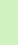<table class="toccolours" style="margin-left: 2em; margin-bottom: 1em; margin-top: 1em; margin-right: 10em; background:#D0F0C0; color:black; max-width: 100%;" cellspacing="5">
<tr>
<td style="text-align: left;"><br></td>
</tr>
</table>
